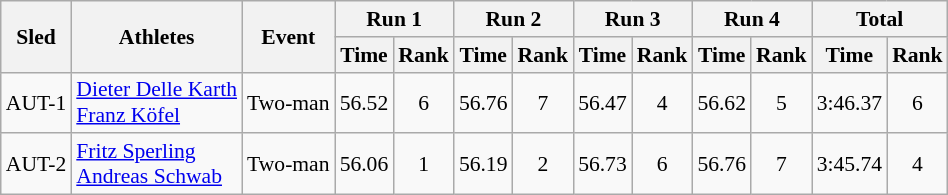<table class="wikitable" border="1" style="font-size:90%">
<tr>
<th rowspan="2">Sled</th>
<th rowspan="2">Athletes</th>
<th rowspan="2">Event</th>
<th colspan="2">Run 1</th>
<th colspan="2">Run 2</th>
<th colspan="2">Run 3</th>
<th colspan="2">Run 4</th>
<th colspan="2">Total</th>
</tr>
<tr>
<th>Time</th>
<th>Rank</th>
<th>Time</th>
<th>Rank</th>
<th>Time</th>
<th>Rank</th>
<th>Time</th>
<th>Rank</th>
<th>Time</th>
<th>Rank</th>
</tr>
<tr>
<td align="center">AUT-1</td>
<td><a href='#'>Dieter Delle Karth</a><br><a href='#'>Franz Köfel</a></td>
<td>Two-man</td>
<td align="center">56.52</td>
<td align="center">6</td>
<td align="center">56.76</td>
<td align="center">7</td>
<td align="center">56.47</td>
<td align="center">4</td>
<td align="center">56.62</td>
<td align="center">5</td>
<td align="center">3:46.37</td>
<td align="center">6</td>
</tr>
<tr>
<td align="center">AUT-2</td>
<td><a href='#'>Fritz Sperling</a><br><a href='#'>Andreas Schwab</a></td>
<td>Two-man</td>
<td align="center">56.06</td>
<td align="center">1</td>
<td align="center">56.19</td>
<td align="center">2</td>
<td align="center">56.73</td>
<td align="center">6</td>
<td align="center">56.76</td>
<td align="center">7</td>
<td align="center">3:45.74</td>
<td align="center">4</td>
</tr>
</table>
